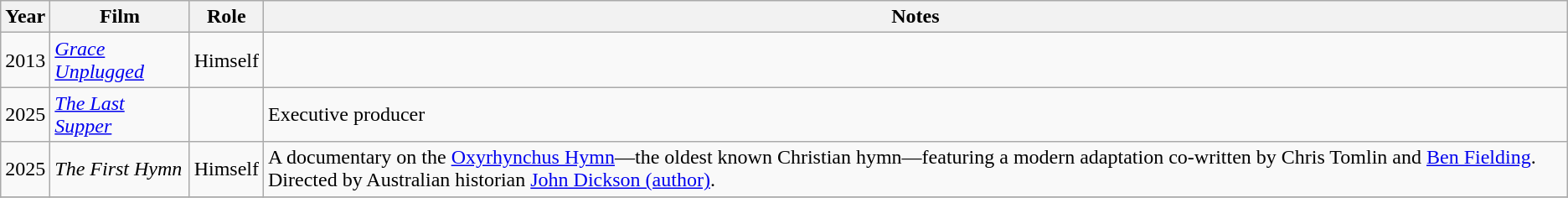<table class="wikitable">
<tr>
<th>Year</th>
<th>Film</th>
<th>Role</th>
<th>Notes</th>
</tr>
<tr>
<td>2013</td>
<td><em><a href='#'>Grace Unplugged</a></em></td>
<td>Himself</td>
</tr>
<tr>
<td>2025</td>
<td><em><a href='#'>The Last Supper</a></em></td>
<td></td>
<td>Executive producer</td>
</tr>
<tr>
<td>2025</td>
<td><em>The First Hymn</em></td>
<td>Himself</td>
<td>A documentary on the <a href='#'>Oxyrhynchus Hymn</a>—the oldest known Christian hymn—featuring a modern adaptation co-written by Chris Tomlin and <a href='#'>Ben Fielding</a>. Directed by Australian historian <a href='#'>John Dickson (author)</a>.</td>
</tr>
<tr>
</tr>
</table>
